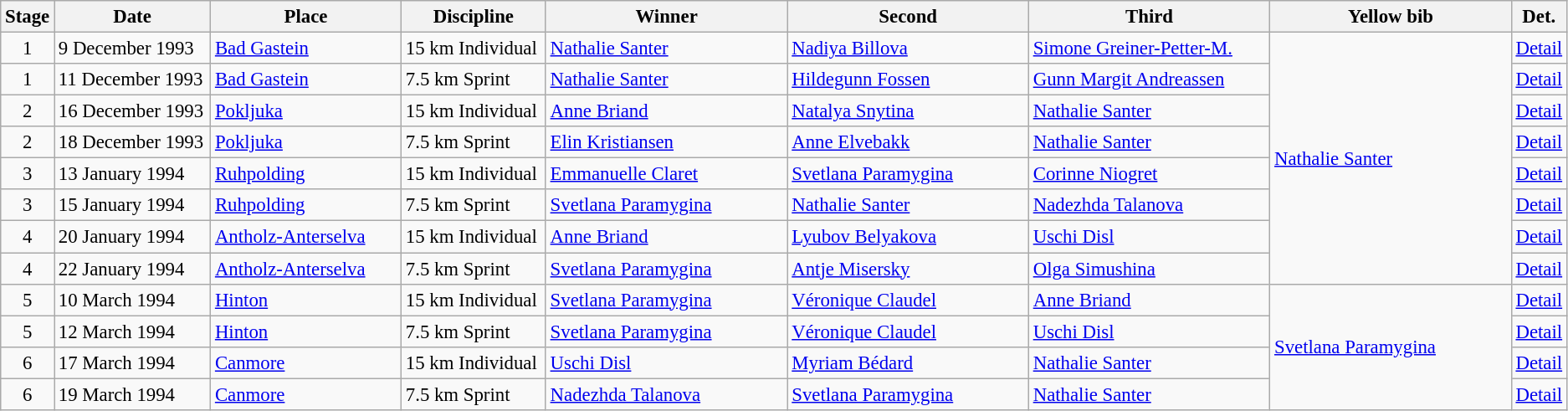<table class="wikitable" style="font-size:95%;">
<tr>
<th width="10">Stage</th>
<th width="120">Date</th>
<th width="148">Place</th>
<th width="110">Discipline</th>
<th width="190">Winner</th>
<th width="190">Second</th>
<th width="190">Third</th>
<th width="190">Yellow bib <br> </th>
<th width="8">Det.</th>
</tr>
<tr>
<td align=center>1</td>
<td>9 December 1993</td>
<td> <a href='#'>Bad Gastein</a></td>
<td>15 km Individual</td>
<td> <a href='#'>Nathalie Santer</a></td>
<td> <a href='#'>Nadiya Billova</a></td>
<td> <a href='#'>Simone Greiner-Petter-M.</a></td>
<td rowspan="8"> <a href='#'>Nathalie Santer</a></td>
<td><a href='#'>Detail</a></td>
</tr>
<tr>
<td align=center>1</td>
<td>11 December 1993</td>
<td> <a href='#'>Bad Gastein</a></td>
<td>7.5 km Sprint</td>
<td> <a href='#'>Nathalie Santer</a></td>
<td> <a href='#'>Hildegunn Fossen</a></td>
<td> <a href='#'>Gunn Margit Andreassen</a></td>
<td><a href='#'>Detail</a></td>
</tr>
<tr>
<td align=center>2</td>
<td>16 December 1993</td>
<td> <a href='#'>Pokljuka</a></td>
<td>15 km Individual</td>
<td> <a href='#'>Anne Briand</a></td>
<td> <a href='#'>Natalya Snytina</a></td>
<td> <a href='#'>Nathalie Santer</a></td>
<td><a href='#'>Detail</a></td>
</tr>
<tr>
<td align=center>2</td>
<td>18 December 1993</td>
<td> <a href='#'>Pokljuka</a></td>
<td>7.5 km Sprint</td>
<td> <a href='#'>Elin Kristiansen</a></td>
<td> <a href='#'>Anne Elvebakk</a></td>
<td> <a href='#'>Nathalie Santer</a></td>
<td><a href='#'>Detail</a></td>
</tr>
<tr>
<td align=center>3</td>
<td>13 January 1994</td>
<td> <a href='#'>Ruhpolding</a></td>
<td>15 km Individual</td>
<td> <a href='#'>Emmanuelle Claret</a></td>
<td> <a href='#'>Svetlana Paramygina</a></td>
<td> <a href='#'>Corinne Niogret</a></td>
<td><a href='#'>Detail</a></td>
</tr>
<tr>
<td align=center>3</td>
<td>15 January 1994</td>
<td> <a href='#'>Ruhpolding</a></td>
<td>7.5 km Sprint</td>
<td> <a href='#'>Svetlana Paramygina</a></td>
<td> <a href='#'>Nathalie Santer</a></td>
<td> <a href='#'>Nadezhda Talanova</a></td>
<td><a href='#'>Detail</a></td>
</tr>
<tr>
<td align=center>4</td>
<td>20 January 1994</td>
<td> <a href='#'>Antholz-Anterselva</a></td>
<td>15 km Individual</td>
<td> <a href='#'>Anne Briand</a></td>
<td> <a href='#'>Lyubov Belyakova</a></td>
<td> <a href='#'>Uschi Disl</a></td>
<td><a href='#'>Detail</a></td>
</tr>
<tr>
<td align=center>4</td>
<td>22 January 1994</td>
<td> <a href='#'>Antholz-Anterselva</a></td>
<td>7.5 km Sprint</td>
<td> <a href='#'>Svetlana Paramygina</a></td>
<td> <a href='#'>Antje Misersky</a></td>
<td> <a href='#'>Olga Simushina</a></td>
<td><a href='#'>Detail</a></td>
</tr>
<tr>
<td align=center>5</td>
<td>10 March 1994</td>
<td> <a href='#'>Hinton</a></td>
<td>15 km Individual</td>
<td> <a href='#'>Svetlana Paramygina</a></td>
<td> <a href='#'>Véronique Claudel</a></td>
<td> <a href='#'>Anne Briand</a></td>
<td rowspan="4"> <a href='#'>Svetlana Paramygina</a></td>
<td><a href='#'>Detail</a></td>
</tr>
<tr>
<td align=center>5</td>
<td>12 March 1994</td>
<td> <a href='#'>Hinton</a></td>
<td>7.5 km Sprint</td>
<td> <a href='#'>Svetlana Paramygina</a></td>
<td> <a href='#'>Véronique Claudel</a></td>
<td> <a href='#'>Uschi Disl</a></td>
<td><a href='#'>Detail</a></td>
</tr>
<tr>
<td align=center>6</td>
<td>17 March 1994</td>
<td> <a href='#'>Canmore</a></td>
<td>15 km Individual</td>
<td> <a href='#'>Uschi Disl</a></td>
<td> <a href='#'>Myriam Bédard</a></td>
<td> <a href='#'>Nathalie Santer</a></td>
<td><a href='#'>Detail</a></td>
</tr>
<tr>
<td align=center>6</td>
<td>19 March 1994</td>
<td> <a href='#'>Canmore</a></td>
<td>7.5 km Sprint</td>
<td> <a href='#'>Nadezhda Talanova</a></td>
<td> <a href='#'>Svetlana Paramygina</a></td>
<td> <a href='#'>Nathalie Santer</a></td>
<td><a href='#'>Detail</a></td>
</tr>
</table>
